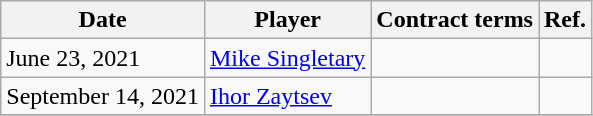<table class="wikitable">
<tr>
<th>Date</th>
<th>Player</th>
<th>Contract terms</th>
<th>Ref.</th>
</tr>
<tr>
<td>June 23, 2021</td>
<td><a href='#'>Mike Singletary</a></td>
<td></td>
<td></td>
</tr>
<tr>
<td>September 14, 2021</td>
<td><a href='#'>Ihor Zaytsev</a></td>
<td></td>
<td></td>
</tr>
<tr>
</tr>
</table>
